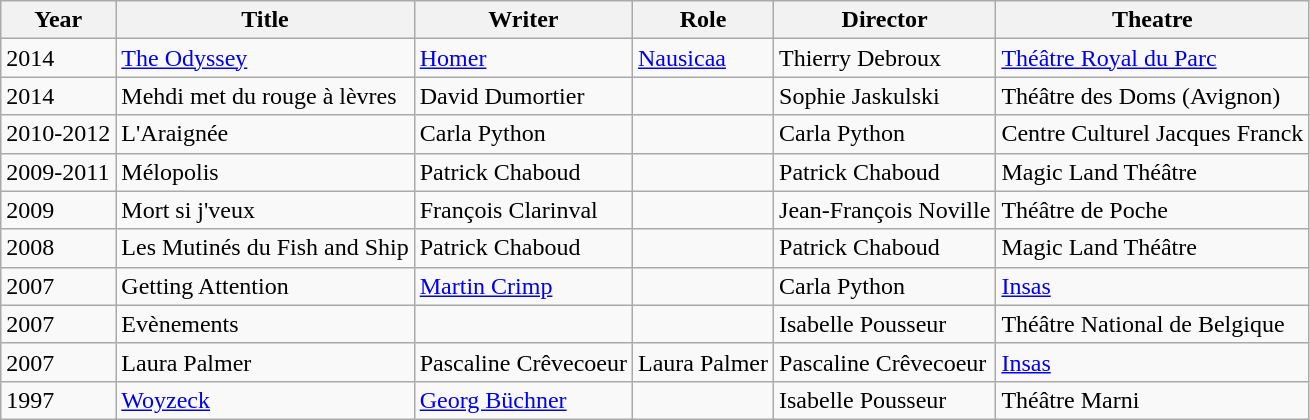<table class="wikitable">
<tr>
<th>Year</th>
<th>Title</th>
<th>Writer</th>
<th>Role</th>
<th>Director</th>
<th>Theatre</th>
</tr>
<tr>
<td>2014</td>
<td><a href='#'>The Odyssey</a></td>
<td><a href='#'>Homer</a></td>
<td><a href='#'>Nausicaa</a></td>
<td>Thierry Debroux</td>
<td><a href='#'>Théâtre Royal du Parc</a></td>
</tr>
<tr>
<td>2014</td>
<td>Mehdi met du rouge à lèvres</td>
<td>David Dumortier</td>
<td></td>
<td>Sophie Jaskulski</td>
<td>Théâtre des Doms (Avignon)</td>
</tr>
<tr>
<td>2010-2012</td>
<td>L'Araignée</td>
<td>Carla Python</td>
<td></td>
<td>Carla Python</td>
<td>Centre Culturel Jacques Franck</td>
</tr>
<tr>
<td>2009-2011</td>
<td>Mélopolis</td>
<td>Patrick Chaboud</td>
<td></td>
<td>Patrick Chaboud</td>
<td>Magic Land Théâtre</td>
</tr>
<tr>
<td>2009</td>
<td>Mort si j'veux</td>
<td>François Clarinval</td>
<td></td>
<td>Jean-François Noville</td>
<td Théâtre de Poche Bruxelles>Théâtre de Poche</td>
</tr>
<tr>
<td>2008</td>
<td>Les Mutinés du Fish and Ship</td>
<td>Patrick Chaboud</td>
<td></td>
<td>Patrick Chaboud</td>
<td>Magic Land Théâtre</td>
</tr>
<tr>
<td>2007</td>
<td>Getting Attention</td>
<td><a href='#'>Martin Crimp</a></td>
<td></td>
<td>Carla Python</td>
<td><a href='#'>Insas</a></td>
</tr>
<tr>
<td>2007</td>
<td>Evènements</td>
<td></td>
<td></td>
<td>Isabelle Pousseur</td>
<td>Théâtre National de Belgique</td>
</tr>
<tr>
<td>2007</td>
<td>Laura Palmer</td>
<td>Pascaline Crêvecoeur</td>
<td>Laura Palmer</td>
<td>Pascaline Crêvecoeur</td>
<td><a href='#'>Insas</a></td>
</tr>
<tr>
<td>1997</td>
<td><a href='#'>Woyzeck</a></td>
<td><a href='#'>Georg Büchner</a></td>
<td></td>
<td>Isabelle Pousseur</td>
<td>Théâtre Marni</td>
</tr>
</table>
